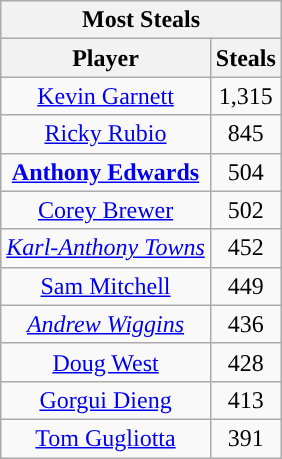<table class="wikitable sortable" style="text-align:center">
<tr>
<th colspan="2" style="text-align:center; ">Most Steals</th>
</tr>
<tr>
<th style="text-align:center; ">Player</th>
<th style="text-align:center; ">Steals</th>
</tr>
<tr>
<td><a href='#'>Kevin Garnett</a></td>
<td>1,315</td>
</tr>
<tr>
<td><a href='#'>Ricky Rubio</a></td>
<td>845</td>
</tr>
<tr>
<td><strong><a href='#'>Anthony Edwards</a></strong></td>
<td>504</td>
</tr>
<tr>
<td><a href='#'>Corey Brewer</a></td>
<td>502</td>
</tr>
<tr>
<td><em><a href='#'>Karl-Anthony Towns</a></em></td>
<td>452</td>
</tr>
<tr>
<td><a href='#'>Sam Mitchell</a></td>
<td>449</td>
</tr>
<tr>
<td><em><a href='#'>Andrew Wiggins</a></em></td>
<td>436</td>
</tr>
<tr>
<td><a href='#'>Doug West</a></td>
<td>428</td>
</tr>
<tr>
<td><a href='#'>Gorgui Dieng</a></td>
<td>413</td>
</tr>
<tr>
<td><a href='#'>Tom Gugliotta</a></td>
<td>391</td>
</tr>
</table>
